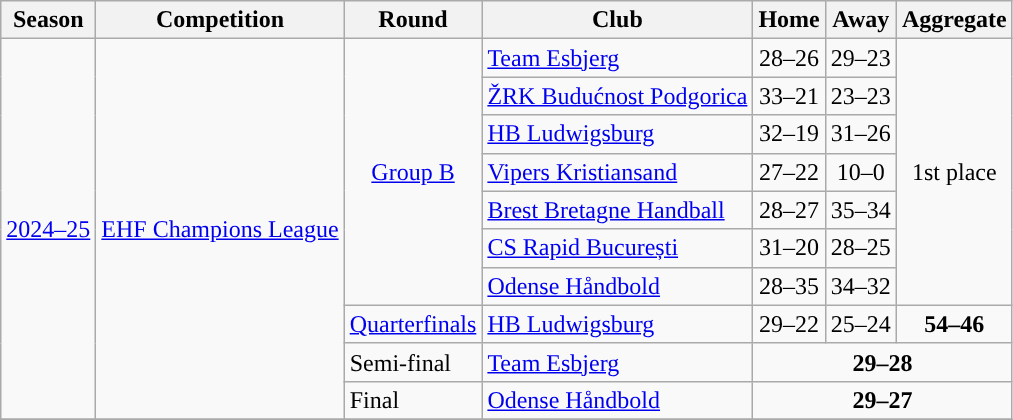<table class="wikitable">
<tr>
<th>Season</th>
<th>Competition</th>
<th>Round</th>
<th>Club</th>
<th>Home</th>
<th>Away</th>
<th>Aggregate</th>
</tr>
<tr>
<td rowspan=10><a href='#'>2024–25</a></td>
<td rowspan=10><a href='#'>EHF Champions League</a></td>
<td rowspan=7 style="text-align:center;"><a href='#'>Group B</a></td>
<td> <a href='#'>Team Esbjerg</a></td>
<td style="text-align:center;">28–26</td>
<td style="text-align:center;">29–23</td>
<td align=center rowspan=7>1st place</td>
</tr>
<tr>
<td> <a href='#'>ŽRK Budućnost Podgorica</a></td>
<td style="text-align:center;">33–21</td>
<td style="text-align:center;">23–23</td>
</tr>
<tr>
<td> <a href='#'>HB Ludwigsburg</a></td>
<td style="text-align:center;">32–19</td>
<td style="text-align:center;">31–26</td>
</tr>
<tr>
<td> <a href='#'>Vipers Kristiansand</a></td>
<td style="text-align:center;">27–22</td>
<td style="text-align:center;">10–0</td>
</tr>
<tr>
<td> <a href='#'>Brest Bretagne Handball</a></td>
<td style="text-align:center;">28–27</td>
<td style="text-align:center;">35–34</td>
</tr>
<tr>
<td> <a href='#'>CS Rapid București</a></td>
<td style="text-align:center;">31–20</td>
<td style="text-align:center;">28–25</td>
</tr>
<tr>
<td> <a href='#'>Odense Håndbold</a></td>
<td style="text-align:center;">28–35</td>
<td style="text-align:center;">34–32</td>
</tr>
<tr>
<td style="text-align:center;"><a href='#'>Quarterfinals</a></td>
<td> <a href='#'>HB Ludwigsburg</a></td>
<td style="text-align:center;">29–22</td>
<td style="text-align:center;">25–24</td>
<td style="text-align:center;"><strong>54–46</strong></td>
</tr>
<tr>
<td>Semi-final</td>
<td> <a href='#'>Team Esbjerg</a></td>
<td colspan=3; style="text-align:center;"><strong>29–28</strong></td>
</tr>
<tr>
<td>Final</td>
<td> <a href='#'>Odense Håndbold</a></td>
<td colspan=3; style="text-align:center;"><strong>29–27</strong></td>
</tr>
<tr>
</tr>
</table>
